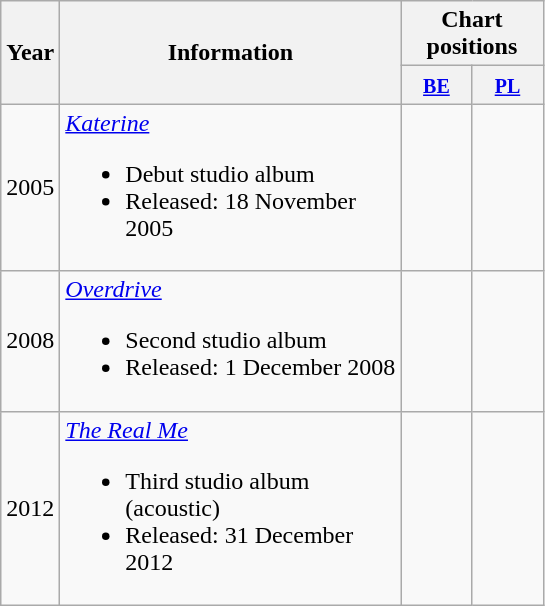<table class="wikitable">
<tr>
<th align="center" rowspan="2">Year</th>
<th width="220" align="center" rowspan="2">Information</th>
<th align="center" colspan="2">Chart positions</th>
</tr>
<tr>
<th width="40"><small><a href='#'>BE</a></small></th>
<th width="40"><small><a href='#'>PL</a></small></th>
</tr>
<tr>
<td align="center">2005</td>
<td align="left"><em><a href='#'>Katerine</a></em><br><ul><li>Debut studio album</li><li>Released: 18 November 2005</li></ul></td>
<td></td>
<td></td>
</tr>
<tr>
<td align="center">2008</td>
<td align="left"><em><a href='#'>Overdrive</a></em><br><ul><li>Second studio album</li><li>Released: 1 December 2008</li></ul></td>
<td></td>
<td></td>
</tr>
<tr>
<td align="center">2012</td>
<td align="left"><em><a href='#'>The Real Me</a></em><br><ul><li>Third studio album (acoustic)</li><li>Released: 31 December 2012</li></ul></td>
<td></td>
<td></td>
</tr>
</table>
